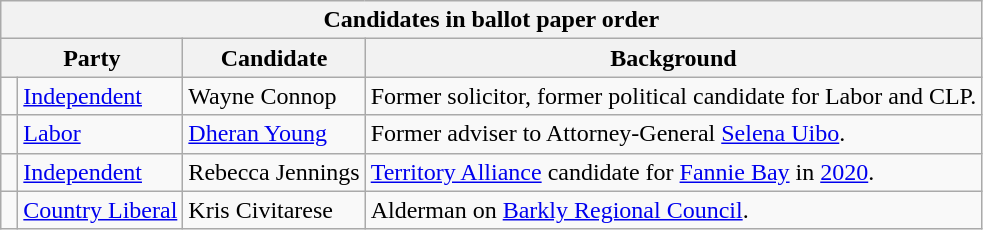<table class="wikitable">
<tr>
<th colspan=4>Candidates in ballot paper order</th>
</tr>
<tr>
<th colspan=2>Party</th>
<th>Candidate</th>
<th>Background</th>
</tr>
<tr>
<td> </td>
<td><a href='#'>Independent</a></td>
<td>Wayne Connop</td>
<td>Former solicitor, former political candidate for Labor and CLP.</td>
</tr>
<tr>
<td> </td>
<td><a href='#'>Labor</a></td>
<td><a href='#'>Dheran Young</a></td>
<td>Former adviser to Attorney-General <a href='#'>Selena Uibo</a>.</td>
</tr>
<tr>
<td> </td>
<td><a href='#'>Independent</a></td>
<td>Rebecca Jennings</td>
<td><a href='#'>Territory Alliance</a> candidate for <a href='#'>Fannie Bay</a> in <a href='#'>2020</a>.</td>
</tr>
<tr>
<td> </td>
<td><a href='#'>Country Liberal</a></td>
<td>Kris Civitarese</td>
<td>Alderman on <a href='#'>Barkly Regional Council</a>.</td>
</tr>
</table>
